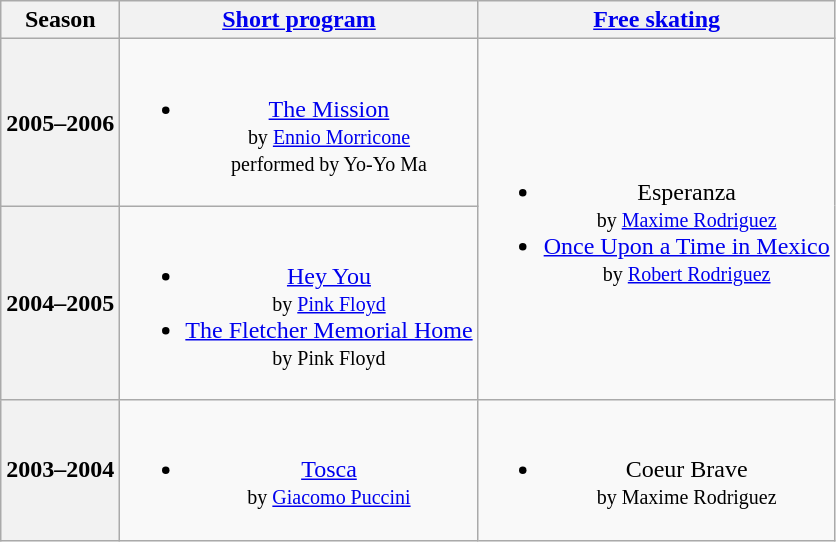<table class=wikitable style=text-align:center>
<tr>
<th>Season</th>
<th><a href='#'>Short program</a></th>
<th><a href='#'>Free skating</a></th>
</tr>
<tr>
<th>2005–2006 <br> </th>
<td><br><ul><li><a href='#'>The Mission</a> <br><small> by <a href='#'>Ennio Morricone</a> <br> performed by Yo-Yo Ma </small></li></ul></td>
<td rowspan=2><br><ul><li>Esperanza <br><small> by <a href='#'>Maxime Rodriguez</a> </small></li><li><a href='#'>Once Upon a Time in Mexico</a> <br><small> by <a href='#'>Robert Rodriguez</a> </small></li></ul></td>
</tr>
<tr>
<th>2004–2005 <br> </th>
<td><br><ul><li><a href='#'>Hey You</a> <br><small> by <a href='#'>Pink Floyd</a> </small></li><li><a href='#'>The Fletcher Memorial Home</a> <br><small> by Pink Floyd </small></li></ul></td>
</tr>
<tr>
<th>2003–2004 <br> </th>
<td><br><ul><li><a href='#'>Tosca</a> <br><small> by <a href='#'>Giacomo Puccini</a> </small></li></ul></td>
<td><br><ul><li>Coeur Brave <br><small> by Maxime Rodriguez </small></li></ul></td>
</tr>
</table>
